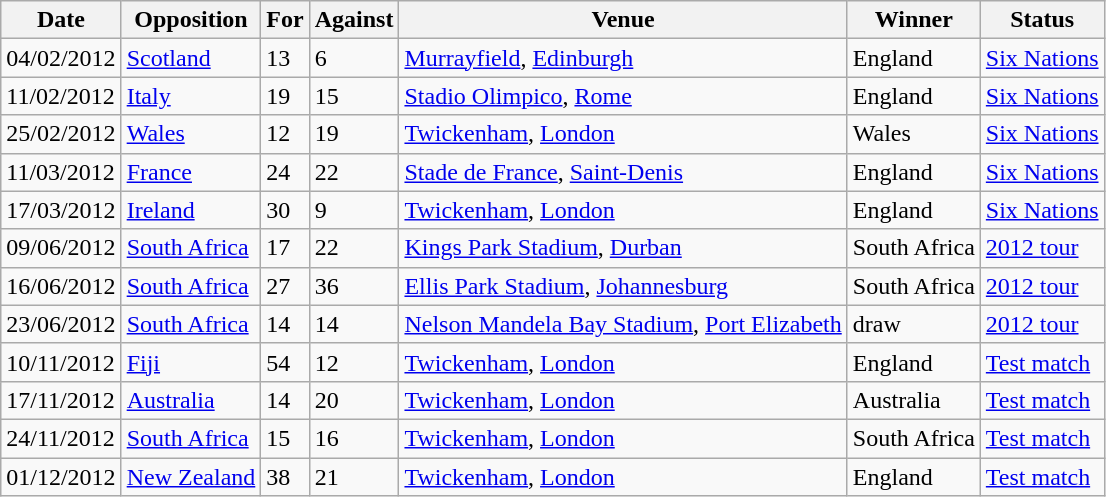<table class="wikitable sortable">
<tr>
<th>Date</th>
<th>Opposition</th>
<th>For</th>
<th>Against</th>
<th>Venue</th>
<th>Winner</th>
<th>Status</th>
</tr>
<tr>
<td>04/02/2012</td>
<td><a href='#'>Scotland</a></td>
<td>13</td>
<td>6</td>
<td><a href='#'>Murrayfield</a>, <a href='#'>Edinburgh</a></td>
<td>England</td>
<td><a href='#'>Six Nations</a></td>
</tr>
<tr>
<td>11/02/2012</td>
<td><a href='#'>Italy</a></td>
<td>19</td>
<td>15</td>
<td><a href='#'>Stadio Olimpico</a>, <a href='#'>Rome</a></td>
<td>England</td>
<td><a href='#'>Six Nations</a></td>
</tr>
<tr>
<td>25/02/2012</td>
<td><a href='#'>Wales</a></td>
<td>12</td>
<td>19</td>
<td><a href='#'>Twickenham</a>, <a href='#'>London</a></td>
<td>Wales</td>
<td><a href='#'>Six Nations</a></td>
</tr>
<tr>
<td>11/03/2012</td>
<td><a href='#'>France</a></td>
<td>24</td>
<td>22</td>
<td><a href='#'>Stade de France</a>, <a href='#'>Saint-Denis</a></td>
<td>England</td>
<td><a href='#'>Six Nations</a></td>
</tr>
<tr>
<td>17/03/2012</td>
<td><a href='#'>Ireland</a></td>
<td>30</td>
<td>9</td>
<td><a href='#'>Twickenham</a>, <a href='#'>London</a></td>
<td>England</td>
<td><a href='#'>Six Nations</a></td>
</tr>
<tr>
<td>09/06/2012</td>
<td><a href='#'>South Africa</a></td>
<td>17</td>
<td>22</td>
<td><a href='#'>Kings Park Stadium</a>, <a href='#'>Durban</a></td>
<td>South Africa</td>
<td><a href='#'>2012 tour</a></td>
</tr>
<tr>
<td>16/06/2012</td>
<td><a href='#'>South Africa</a></td>
<td>27</td>
<td>36</td>
<td><a href='#'>Ellis Park Stadium</a>, <a href='#'>Johannesburg</a></td>
<td>South Africa</td>
<td><a href='#'>2012 tour</a></td>
</tr>
<tr>
<td>23/06/2012</td>
<td><a href='#'>South Africa</a></td>
<td>14</td>
<td>14</td>
<td><a href='#'>Nelson Mandela Bay Stadium</a>, <a href='#'>Port Elizabeth</a></td>
<td>draw</td>
<td><a href='#'>2012 tour</a></td>
</tr>
<tr>
<td>10/11/2012</td>
<td><a href='#'>Fiji</a></td>
<td>54</td>
<td>12</td>
<td><a href='#'>Twickenham</a>, <a href='#'>London</a></td>
<td>England</td>
<td><a href='#'>Test match</a></td>
</tr>
<tr>
<td>17/11/2012</td>
<td><a href='#'>Australia</a></td>
<td>14</td>
<td>20</td>
<td><a href='#'>Twickenham</a>, <a href='#'>London</a></td>
<td>Australia</td>
<td><a href='#'>Test match</a></td>
</tr>
<tr>
<td>24/11/2012</td>
<td><a href='#'>South Africa</a></td>
<td>15</td>
<td>16</td>
<td><a href='#'>Twickenham</a>, <a href='#'>London</a></td>
<td>South Africa</td>
<td><a href='#'>Test match</a></td>
</tr>
<tr>
<td>01/12/2012</td>
<td><a href='#'>New Zealand</a></td>
<td>38</td>
<td>21</td>
<td><a href='#'>Twickenham</a>, <a href='#'>London</a></td>
<td>England</td>
<td><a href='#'>Test match</a></td>
</tr>
</table>
